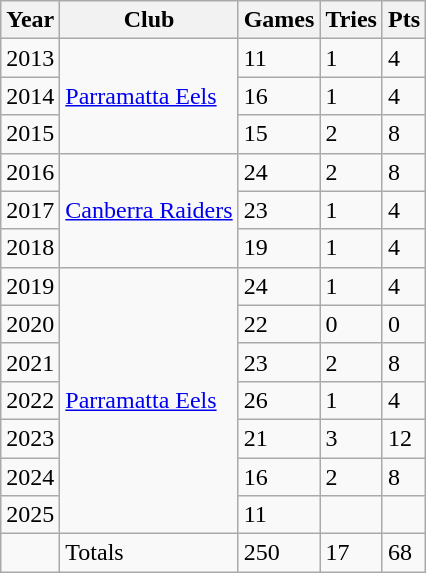<table class="wikitable">
<tr>
<th>Year</th>
<th>Club</th>
<th>Games</th>
<th>Tries</th>
<th>Pts</th>
</tr>
<tr>
<td>2013</td>
<td rowspan="3"> <a href='#'>Parramatta Eels</a></td>
<td>11</td>
<td>1</td>
<td>4</td>
</tr>
<tr>
<td>2014</td>
<td>16</td>
<td>1</td>
<td>4</td>
</tr>
<tr>
<td>2015</td>
<td>15</td>
<td>2</td>
<td>8</td>
</tr>
<tr>
<td>2016</td>
<td rowspan="3"> <a href='#'>Canberra Raiders</a></td>
<td>24</td>
<td>2</td>
<td>8</td>
</tr>
<tr>
<td>2017</td>
<td>23</td>
<td>1</td>
<td>4</td>
</tr>
<tr>
<td>2018</td>
<td>19</td>
<td>1</td>
<td>4</td>
</tr>
<tr>
<td>2019</td>
<td rowspan="7"> <a href='#'>Parramatta Eels</a></td>
<td>24</td>
<td>1</td>
<td>4</td>
</tr>
<tr>
<td>2020</td>
<td>22</td>
<td>0</td>
<td>0</td>
</tr>
<tr>
<td>2021</td>
<td>23</td>
<td>2</td>
<td>8</td>
</tr>
<tr>
<td>2022</td>
<td>26</td>
<td>1</td>
<td>4</td>
</tr>
<tr>
<td>2023</td>
<td>21</td>
<td>3</td>
<td>12</td>
</tr>
<tr>
<td>2024</td>
<td>16</td>
<td>2</td>
<td>8</td>
</tr>
<tr>
<td>2025</td>
<td>11</td>
<td></td>
<td></td>
</tr>
<tr>
<td></td>
<td>Totals</td>
<td>250</td>
<td>17</td>
<td>68</td>
</tr>
</table>
